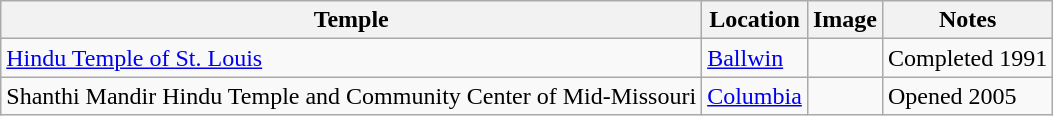<table class="wikitable sortable" id="tableTempleWikiMO">
<tr>
<th>Temple</th>
<th>Location</th>
<th>Image</th>
<th>Notes</th>
</tr>
<tr>
<td><a href='#'>Hindu Temple of St. Louis</a></td>
<td><a href='#'>Ballwin</a></td>
<td></td>
<td>Completed 1991</td>
</tr>
<tr>
<td>Shanthi Mandir Hindu Temple and Community Center of Mid-Missouri</td>
<td><a href='#'>Columbia</a></td>
<td></td>
<td>Opened 2005</td>
</tr>
</table>
